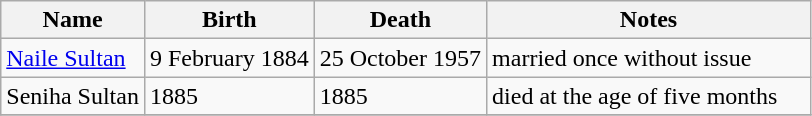<table class="wikitable">
<tr>
<th>Name</th>
<th>Birth</th>
<th>Death</th>
<th style="width:40%;">Notes</th>
</tr>
<tr>
<td><a href='#'>Naile Sultan</a></td>
<td>9 February 1884</td>
<td>25 October 1957</td>
<td>married once without issue</td>
</tr>
<tr>
<td>Seniha Sultan</td>
<td>1885</td>
<td>1885</td>
<td>died at the age of five months</td>
</tr>
<tr>
</tr>
</table>
